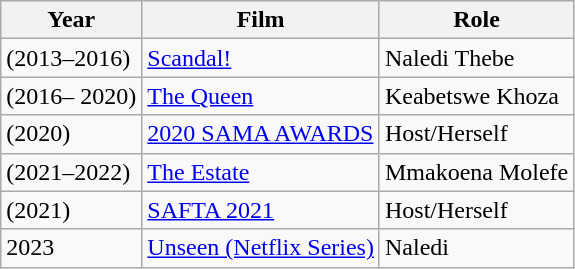<table class="wikitable">
<tr>
<th>Year</th>
<th>Film</th>
<th>Role</th>
</tr>
<tr>
<td>(2013–2016)</td>
<td><a href='#'>Scandal!</a></td>
<td>Naledi Thebe</td>
</tr>
<tr>
<td>(2016– 2020)</td>
<td><a href='#'>The Queen</a></td>
<td>Keabetswe Khoza</td>
</tr>
<tr>
<td>(2020)</td>
<td><a href='#'>2020 SAMA AWARDS</a></td>
<td>Host/Herself</td>
</tr>
<tr>
<td>(2021–2022)</td>
<td><a href='#'>The Estate</a></td>
<td>Mmakoena Molefe</td>
</tr>
<tr>
<td>(2021)</td>
<td><a href='#'>SAFTA 2021</a></td>
<td>Host/Herself</td>
</tr>
<tr>
<td>2023</td>
<td><a href='#'>Unseen (Netflix Series)</a></td>
<td>Naledi</td>
</tr>
</table>
